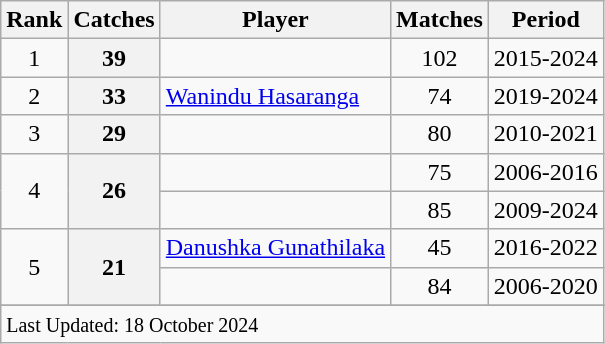<table class="wikitable plainrowheaders sortable">
<tr>
<th scope=col>Rank</th>
<th scope=col>Catches</th>
<th scope=col>Player</th>
<th scope=col>Matches</th>
<th scope=col>Period</th>
</tr>
<tr>
<td align="center">1</td>
<th scope="row" style="text-align:center;">39</th>
<td> </td>
<td align="center">102</td>
<td>2015-2024</td>
</tr>
<tr>
<td align="center">2</td>
<th scope="row" style="text-align:center;">33</th>
<td><a href='#'>Wanindu Hasaranga</a></td>
<td align="center">74</td>
<td>2019-2024</td>
</tr>
<tr>
<td align="center">3</td>
<th scope="row" style="text-align:center;">29</th>
<td></td>
<td align="center">80</td>
<td>2010-2021</td>
</tr>
<tr>
<td rowspan="2" align="center">4</td>
<th rowspan="2" scope="row" style="text-align:center;">26</th>
<td></td>
<td align=center>75</td>
<td>2006-2016</td>
</tr>
<tr>
<td></td>
<td align=center>85</td>
<td>2009-2024</td>
</tr>
<tr>
<td rowspan="2" align="center">5</td>
<th rowspan="2" scope="row" style="text-align:center;">21</th>
<td><a href='#'>Danushka Gunathilaka</a></td>
<td align=center>45</td>
<td>2016-2022</td>
</tr>
<tr>
<td></td>
<td align="center">84</td>
<td>2006-2020</td>
</tr>
<tr>
</tr>
<tr class=sortbottom>
<td colspan=5><small>Last Updated: 18 October 2024</small></td>
</tr>
</table>
